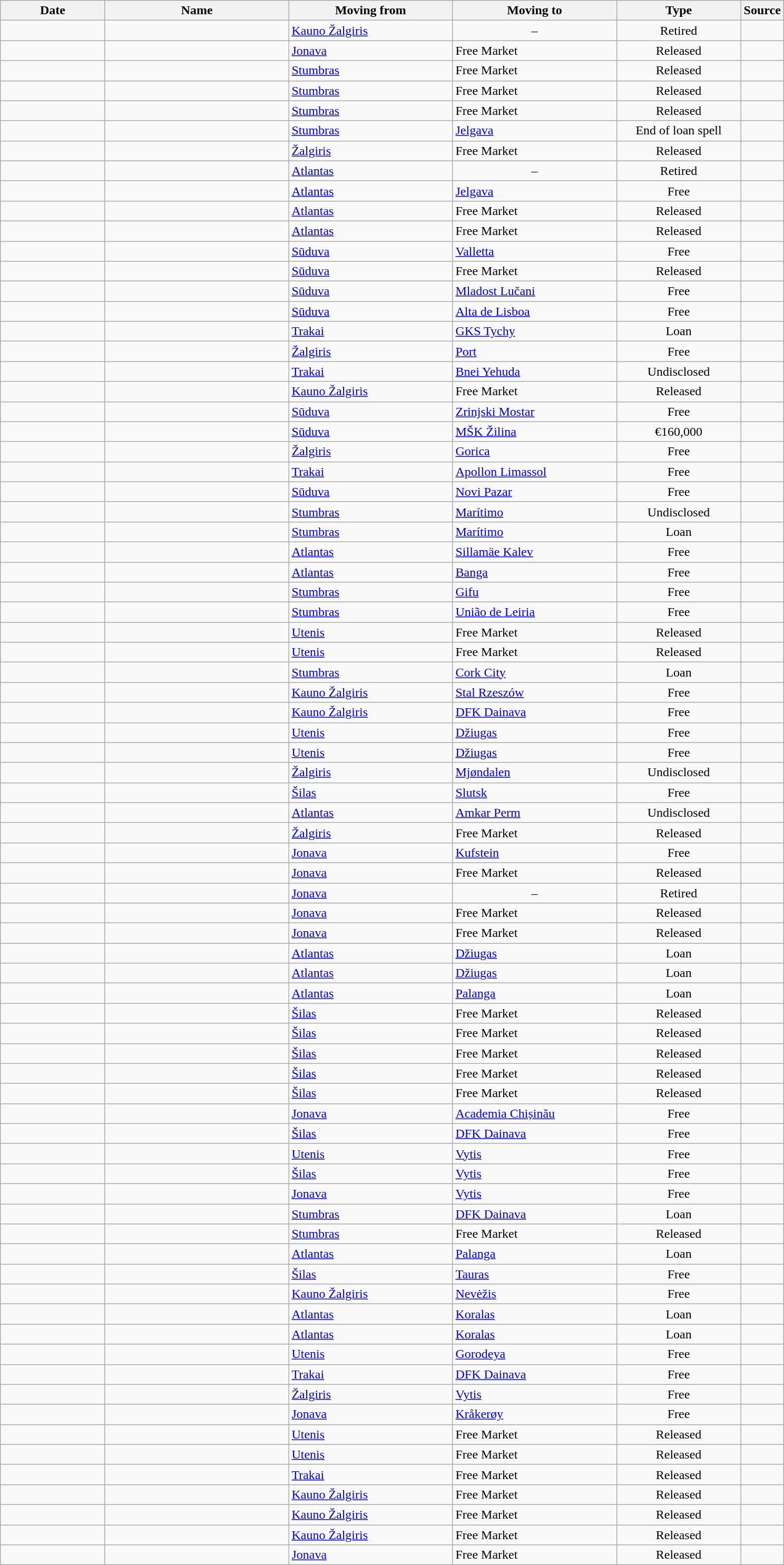<table class="wikitable sortable">
<tr>
<th style="width:125px;">Date</th>
<th style="width:225px;">Name</th>
<th style="width:200px;">Moving from</th>
<th style="width:200px;">Moving to</th>
<th style="width:150px;">Type</th>
<th style="width:20px;">Source</th>
</tr>
<tr>
<td align=center></td>
<td> </td>
<td><a href='#'>Kauno Žalgiris</a></td>
<td align=center>–</td>
<td align=center>Retired</td>
<td align=center></td>
</tr>
<tr>
<td align=center></td>
<td> </td>
<td><a href='#'>Jonava</a></td>
<td>Free Market</td>
<td align=center>Released</td>
<td align=center></td>
</tr>
<tr>
<td align=center></td>
<td> </td>
<td><a href='#'>Stumbras</a></td>
<td>Free Market</td>
<td align=center>Released</td>
<td align=center></td>
</tr>
<tr>
<td align=center></td>
<td> </td>
<td><a href='#'>Stumbras</a></td>
<td>Free Market</td>
<td align=center>Released</td>
<td align=center></td>
</tr>
<tr>
<td align=center></td>
<td> </td>
<td><a href='#'>Stumbras</a></td>
<td>Free Market</td>
<td align=center>Released</td>
<td align=center></td>
</tr>
<tr>
<td align=center></td>
<td> </td>
<td><a href='#'>Stumbras</a></td>
<td> <a href='#'>Jelgava</a></td>
<td align=center>End of loan spell</td>
<td align=center></td>
</tr>
<tr>
<td align=center></td>
<td> </td>
<td><a href='#'>Žalgiris</a></td>
<td>Free Market</td>
<td align=center>Released</td>
<td align=center></td>
</tr>
<tr>
<td align=center></td>
<td> </td>
<td><a href='#'>Atlantas</a></td>
<td align=center>–</td>
<td align=center>Retired</td>
<td align=center></td>
</tr>
<tr>
<td align=center></td>
<td> </td>
<td><a href='#'>Atlantas</a></td>
<td> <a href='#'>Jelgava</a></td>
<td align=center>Free</td>
<td align=center></td>
</tr>
<tr>
<td align=center></td>
<td> </td>
<td><a href='#'>Atlantas</a></td>
<td>Free Market</td>
<td align=center>Released</td>
<td align=center></td>
</tr>
<tr>
<td align=center></td>
<td> </td>
<td><a href='#'>Atlantas</a></td>
<td>Free Market</td>
<td align=center>Released</td>
<td align=center></td>
</tr>
<tr>
<td align=center></td>
<td> </td>
<td><a href='#'>Sūduva</a></td>
<td> <a href='#'>Valletta</a></td>
<td align=center>Free</td>
<td align=center></td>
</tr>
<tr>
<td align=center></td>
<td> </td>
<td><a href='#'>Sūduva</a></td>
<td>Free Market</td>
<td align=center>Released</td>
<td align=center></td>
</tr>
<tr>
<td align=center></td>
<td> </td>
<td><a href='#'>Sūduva</a></td>
<td> <a href='#'>Mladost Lučani</a></td>
<td align=center>Free</td>
<td align=center></td>
</tr>
<tr>
<td align=center></td>
<td> </td>
<td><a href='#'>Sūduva</a></td>
<td> <a href='#'>Alta de Lisboa</a></td>
<td align=center>Free</td>
<td align=center></td>
</tr>
<tr>
<td align=center></td>
<td> </td>
<td><a href='#'>Trakai</a></td>
<td> <a href='#'>GKS Tychy</a></td>
<td align=center>Loan</td>
<td align=center></td>
</tr>
<tr>
<td align=center></td>
<td> </td>
<td><a href='#'>Žalgiris</a></td>
<td> <a href='#'>Port</a></td>
<td align=center>Free</td>
<td align=center></td>
</tr>
<tr>
<td align=center></td>
<td> </td>
<td><a href='#'>Trakai</a></td>
<td> <a href='#'>Bnei Yehuda</a></td>
<td align=center>Undisclosed</td>
<td align=center></td>
</tr>
<tr>
<td align=center></td>
<td> </td>
<td><a href='#'>Kauno Žalgiris</a></td>
<td>Free Market</td>
<td align=center>Released</td>
<td align=center></td>
</tr>
<tr>
<td align=center></td>
<td> </td>
<td><a href='#'>Sūduva</a></td>
<td> <a href='#'>Zrinjski Mostar</a></td>
<td align=center>Free</td>
<td align=center></td>
</tr>
<tr>
<td align=center></td>
<td> </td>
<td><a href='#'>Sūduva</a></td>
<td> <a href='#'>MŠK Žilina</a></td>
<td align=center>€160,000</td>
<td align=center></td>
</tr>
<tr>
<td align=center></td>
<td> </td>
<td><a href='#'>Žalgiris</a></td>
<td> <a href='#'>Gorica</a></td>
<td align=center>Free</td>
<td align=center></td>
</tr>
<tr>
<td align=center></td>
<td> </td>
<td><a href='#'>Trakai</a></td>
<td> <a href='#'>Apollon Limassol</a></td>
<td align=center>Free</td>
<td align=center></td>
</tr>
<tr>
<td align=center></td>
<td> </td>
<td><a href='#'>Sūduva</a></td>
<td> <a href='#'>Novi Pazar</a></td>
<td align=center>Free</td>
<td align=center></td>
</tr>
<tr>
<td align=center></td>
<td> </td>
<td><a href='#'>Stumbras</a></td>
<td> <a href='#'>Marítimo</a></td>
<td align=center>Undisclosed</td>
<td align=center></td>
</tr>
<tr>
<td align=center></td>
<td> </td>
<td><a href='#'>Stumbras</a></td>
<td> <a href='#'>Marítimo</a></td>
<td align=center>Loan</td>
<td align=center></td>
</tr>
<tr>
<td align=center></td>
<td> </td>
<td><a href='#'>Atlantas</a></td>
<td> <a href='#'>Sillamäe Kalev</a></td>
<td align=center>Free</td>
<td align=center></td>
</tr>
<tr>
<td align=center></td>
<td> </td>
<td><a href='#'>Atlantas</a></td>
<td><a href='#'>Banga</a></td>
<td align=center>Free</td>
<td align=center></td>
</tr>
<tr>
<td align=center></td>
<td> </td>
<td><a href='#'>Stumbras</a></td>
<td> <a href='#'>Gifu</a></td>
<td align=center>Free</td>
<td align=center></td>
</tr>
<tr>
<td align=center></td>
<td> </td>
<td><a href='#'>Stumbras</a></td>
<td> <a href='#'>União de Leiria</a></td>
<td align=center>Free</td>
<td align=center></td>
</tr>
<tr>
<td align=center></td>
<td> </td>
<td><a href='#'>Utenis</a></td>
<td>Free Market</td>
<td align=center>Released</td>
<td align=center></td>
</tr>
<tr>
<td align=center></td>
<td> </td>
<td><a href='#'>Utenis</a></td>
<td>Free Market</td>
<td align=center>Released</td>
<td align=center></td>
</tr>
<tr>
<td align=center></td>
<td> </td>
<td><a href='#'>Stumbras</a></td>
<td> <a href='#'>Cork City</a></td>
<td align=center>Loan</td>
<td align=center></td>
</tr>
<tr>
<td align=center></td>
<td> </td>
<td><a href='#'>Kauno Žalgiris</a></td>
<td> <a href='#'>Stal Rzeszów</a></td>
<td align=center>Free</td>
<td align=center></td>
</tr>
<tr>
<td align=center></td>
<td> </td>
<td><a href='#'>Kauno Žalgiris</a></td>
<td><a href='#'>DFK Dainava</a></td>
<td align=center>Free</td>
<td align=center></td>
</tr>
<tr>
<td align=center></td>
<td> </td>
<td><a href='#'>Utenis</a></td>
<td><a href='#'>Džiugas</a></td>
<td align=center>Free</td>
<td align=center></td>
</tr>
<tr>
<td align=center></td>
<td> </td>
<td><a href='#'>Utenis</a></td>
<td><a href='#'>Džiugas</a></td>
<td align=center>Free</td>
<td align=center></td>
</tr>
<tr>
<td align=center></td>
<td> </td>
<td><a href='#'>Žalgiris</a></td>
<td> <a href='#'>Mjøndalen</a></td>
<td align=center>Undisclosed</td>
<td align=center></td>
</tr>
<tr>
<td align=center></td>
<td> </td>
<td><a href='#'>Šilas</a></td>
<td> <a href='#'>Slutsk</a></td>
<td align=center>Free</td>
<td align=center></td>
</tr>
<tr>
<td align=center></td>
<td> </td>
<td><a href='#'>Atlantas</a></td>
<td> <a href='#'>Amkar Perm</a></td>
<td align=center>Undisclosed</td>
<td align=center></td>
</tr>
<tr>
<td align=center></td>
<td> </td>
<td><a href='#'>Žalgiris</a></td>
<td>Free Market</td>
<td align=center>Released</td>
<td align=center></td>
</tr>
<tr>
<td align=center></td>
<td> </td>
<td><a href='#'>Jonava</a></td>
<td> <a href='#'>Kufstein</a></td>
<td align=center>Free</td>
<td align=center></td>
</tr>
<tr>
<td align=center></td>
<td> </td>
<td><a href='#'>Jonava</a></td>
<td>Free Market</td>
<td align=center>Released</td>
<td align=center></td>
</tr>
<tr>
<td align=center></td>
<td> </td>
<td><a href='#'>Jonava</a></td>
<td align=center>–</td>
<td align=center>Retired</td>
<td align=center></td>
</tr>
<tr>
<td align=center></td>
<td> </td>
<td><a href='#'>Jonava</a></td>
<td>Free Market</td>
<td align=center>Released</td>
<td align=center></td>
</tr>
<tr>
<td align=center></td>
<td> </td>
<td><a href='#'>Jonava</a></td>
<td>Free Market</td>
<td align=center>Released</td>
<td align=center></td>
</tr>
<tr>
<td align=center></td>
<td> </td>
<td><a href='#'>Atlantas</a></td>
<td><a href='#'>Džiugas</a></td>
<td align=center>Loan</td>
<td align=center></td>
</tr>
<tr>
<td align=center></td>
<td> </td>
<td><a href='#'>Atlantas</a></td>
<td><a href='#'>Džiugas</a></td>
<td align=center>Loan</td>
<td align=center></td>
</tr>
<tr>
<td align=center></td>
<td> </td>
<td><a href='#'>Atlantas</a></td>
<td><a href='#'>Palanga</a></td>
<td align=center>Loan</td>
<td align=center></td>
</tr>
<tr>
<td align=center></td>
<td> </td>
<td><a href='#'>Šilas</a></td>
<td>Free Market</td>
<td align=center>Released</td>
<td align=center></td>
</tr>
<tr>
<td align=center></td>
<td> </td>
<td><a href='#'>Šilas</a></td>
<td>Free Market</td>
<td align=center>Released</td>
<td align=center></td>
</tr>
<tr>
<td align=center></td>
<td> </td>
<td><a href='#'>Šilas</a></td>
<td>Free Market</td>
<td align=center>Released</td>
<td align=center></td>
</tr>
<tr>
<td align=center></td>
<td> </td>
<td><a href='#'>Šilas</a></td>
<td>Free Market</td>
<td align=center>Released</td>
<td align=center></td>
</tr>
<tr>
<td align=center></td>
<td> </td>
<td><a href='#'>Šilas</a></td>
<td>Free Market</td>
<td align=center>Released</td>
<td align=center></td>
</tr>
<tr>
<td align=center></td>
<td> </td>
<td><a href='#'>Jonava</a></td>
<td> <a href='#'>Academia Chișinău</a></td>
<td align=center>Free</td>
<td align=center></td>
</tr>
<tr>
<td align=center></td>
<td> </td>
<td><a href='#'>Šilas</a></td>
<td><a href='#'>DFK Dainava</a></td>
<td align=center>Free</td>
<td align=center></td>
</tr>
<tr>
<td align=center></td>
<td> </td>
<td><a href='#'>Utenis</a></td>
<td><a href='#'>Vytis</a></td>
<td align=center>Free</td>
<td align=center></td>
</tr>
<tr>
<td align=center></td>
<td> </td>
<td><a href='#'>Šilas</a></td>
<td><a href='#'>Vytis</a></td>
<td align=center>Free</td>
<td align=center><br></td>
</tr>
<tr>
<td align=center></td>
<td> </td>
<td><a href='#'>Jonava</a></td>
<td><a href='#'>Vytis</a></td>
<td align=center>Free</td>
<td align=center></td>
</tr>
<tr>
<td align=center></td>
<td> </td>
<td><a href='#'>Stumbras</a></td>
<td><a href='#'>DFK Dainava</a></td>
<td align=center>Loan</td>
<td align=center></td>
</tr>
<tr>
<td align=center></td>
<td> </td>
<td><a href='#'>Stumbras</a></td>
<td>Free Market</td>
<td align=center>Released</td>
<td align=center></td>
</tr>
<tr>
<td align=center></td>
<td> </td>
<td><a href='#'>Atlantas</a></td>
<td><a href='#'>Palanga</a></td>
<td align=center>Loan</td>
<td align=center></td>
</tr>
<tr>
<td align=center></td>
<td> </td>
<td><a href='#'>Šilas</a></td>
<td><a href='#'>Tauras</a></td>
<td align=center>Free</td>
<td align=center></td>
</tr>
<tr>
<td align=center></td>
<td> </td>
<td><a href='#'>Kauno Žalgiris</a></td>
<td><a href='#'>Nevėžis</a></td>
<td align=center>Free</td>
<td align=center></td>
</tr>
<tr>
<td align=center></td>
<td> </td>
<td><a href='#'>Atlantas</a></td>
<td><a href='#'>Koralas</a></td>
<td align=center>Loan</td>
<td align=center></td>
</tr>
<tr>
<td align=center></td>
<td> </td>
<td><a href='#'>Atlantas</a></td>
<td><a href='#'>Koralas</a></td>
<td align=center>Loan</td>
<td align=center></td>
</tr>
<tr>
<td align=center></td>
<td> </td>
<td><a href='#'>Utenis</a></td>
<td> <a href='#'>Gorodeya</a></td>
<td align=center>Free</td>
<td align=center></td>
</tr>
<tr>
<td align=center></td>
<td> </td>
<td><a href='#'>Trakai</a></td>
<td><a href='#'>DFK Dainava</a></td>
<td align=center>Free</td>
<td align=center></td>
</tr>
<tr>
<td align=center></td>
<td> </td>
<td><a href='#'>Žalgiris</a></td>
<td><a href='#'>Vytis</a></td>
<td align=center>Free</td>
<td align=center></td>
</tr>
<tr>
<td align=center></td>
<td> </td>
<td><a href='#'>Jonava</a></td>
<td> <a href='#'>Kråkerøy</a></td>
<td align=center>Free</td>
<td align=center></td>
</tr>
<tr>
<td align=center></td>
<td> </td>
<td><a href='#'>Utenis</a></td>
<td>Free Market</td>
<td align=center>Released</td>
<td align=center></td>
</tr>
<tr>
<td align=center></td>
<td> </td>
<td><a href='#'>Utenis</a></td>
<td>Free Market</td>
<td align=center>Released</td>
<td align=center></td>
</tr>
<tr>
<td align=center></td>
<td> </td>
<td><a href='#'>Trakai</a></td>
<td>Free Market</td>
<td align=center>Released</td>
<td align=center></td>
</tr>
<tr>
<td align=center></td>
<td> </td>
<td><a href='#'>Kauno Žalgiris</a></td>
<td>Free Market</td>
<td align=center>Released</td>
<td align=center></td>
</tr>
<tr>
<td align=center></td>
<td> </td>
<td><a href='#'>Kauno Žalgiris</a></td>
<td>Free Market</td>
<td align=center>Released</td>
<td align=center></td>
</tr>
<tr>
<td align=center></td>
<td> </td>
<td><a href='#'>Kauno Žalgiris</a></td>
<td>Free Market</td>
<td align=center>Released</td>
<td align=center></td>
</tr>
<tr>
<td align=center></td>
<td> </td>
<td><a href='#'>Jonava</a></td>
<td>Free Market</td>
<td align=center>Released</td>
<td align=center></td>
</tr>
</table>
